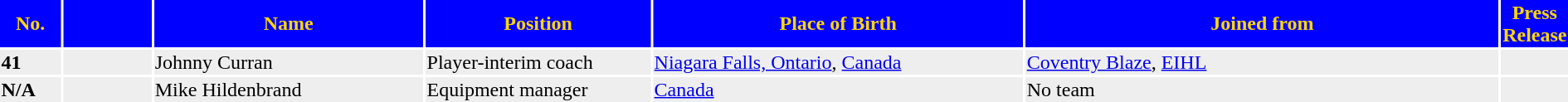<table>
<tr bgcolor="blue" style="color: gold">
<th width=4%>No.</th>
<th width=6%></th>
<th width=18%>Name</th>
<th width=15%>Position</th>
<th width=25%>Place of Birth</th>
<th width=32%>Joined from</th>
<th width=10%>Press Release</th>
</tr>
<tr style="background:#eee;">
<td><strong>41</strong></td>
<td></td>
<td align="left">Johnny Curran</td>
<td>Player-interim coach</td>
<td align="left"><a href='#'>Niagara Falls, Ontario</a>, <a href='#'>Canada</a></td>
<td align="left"><a href='#'>Coventry Blaze</a>, <a href='#'>EIHL</a></td>
<td></td>
</tr>
<tr style="background:#eee;">
<td><strong>N/A</strong></td>
<td></td>
<td align="left">Mike Hildenbrand</td>
<td>Equipment manager</td>
<td><a href='#'>Canada</a></td>
<td align="left">No team</td>
<td></td>
</tr>
</table>
